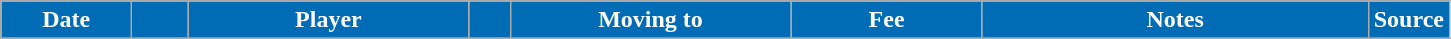<table class="wikitable sortable">
<tr>
<th style="width:80px; background:#006cb5; color: white;">Date</th>
<th style="width:30px; background:#006cb5; color: white;"></th>
<th style="width:180px; background:#006cb5; color: white;">Player</th>
<th style="width:20px; background:#006cb5; color: white;"></th>
<th style="width:180px; background:#006cb5; color: white;">Moving to</th>
<th style="width:120px; background:#006cb5; color: white;" class="unsortable">Fee</th>
<th style="width:250px; background:#006cb5; color: white;" class="unsortable">Notes</th>
<th style="width:20px; background:#006cb5; color: white;">Source</th>
</tr>
<tr>
</tr>
</table>
